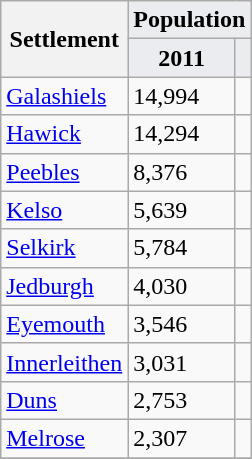<table class="wikitable sortable">
<tr>
<th rowspan=2>Settlement</th>
<th colspan=2 style="background:#eaecf0ff; text-align: center;">Population</th>
</tr>
<tr>
<th style="background:#eaecf0ff;">2011</th>
<th style="background:#eaecf0ff;"></th>
</tr>
<tr>
<td><a href='#'>Galashiels</a></td>
<td>14,994</td>
<td></td>
</tr>
<tr>
<td><a href='#'>Hawick</a></td>
<td>14,294</td>
<td></td>
</tr>
<tr>
<td><a href='#'>Peebles</a></td>
<td>8,376</td>
<td></td>
</tr>
<tr>
<td><a href='#'>Kelso</a></td>
<td>5,639</td>
<td></td>
</tr>
<tr>
<td><a href='#'>Selkirk</a></td>
<td>5,784</td>
<td></td>
</tr>
<tr>
<td><a href='#'>Jedburgh</a></td>
<td>4,030</td>
<td></td>
</tr>
<tr>
<td><a href='#'>Eyemouth</a></td>
<td>3,546</td>
<td></td>
</tr>
<tr>
<td><a href='#'>Innerleithen</a></td>
<td>3,031</td>
<td></td>
</tr>
<tr>
<td><a href='#'>Duns</a></td>
<td>2,753</td>
<td></td>
</tr>
<tr>
<td><a href='#'>Melrose</a></td>
<td>2,307</td>
<td></td>
</tr>
<tr>
</tr>
</table>
